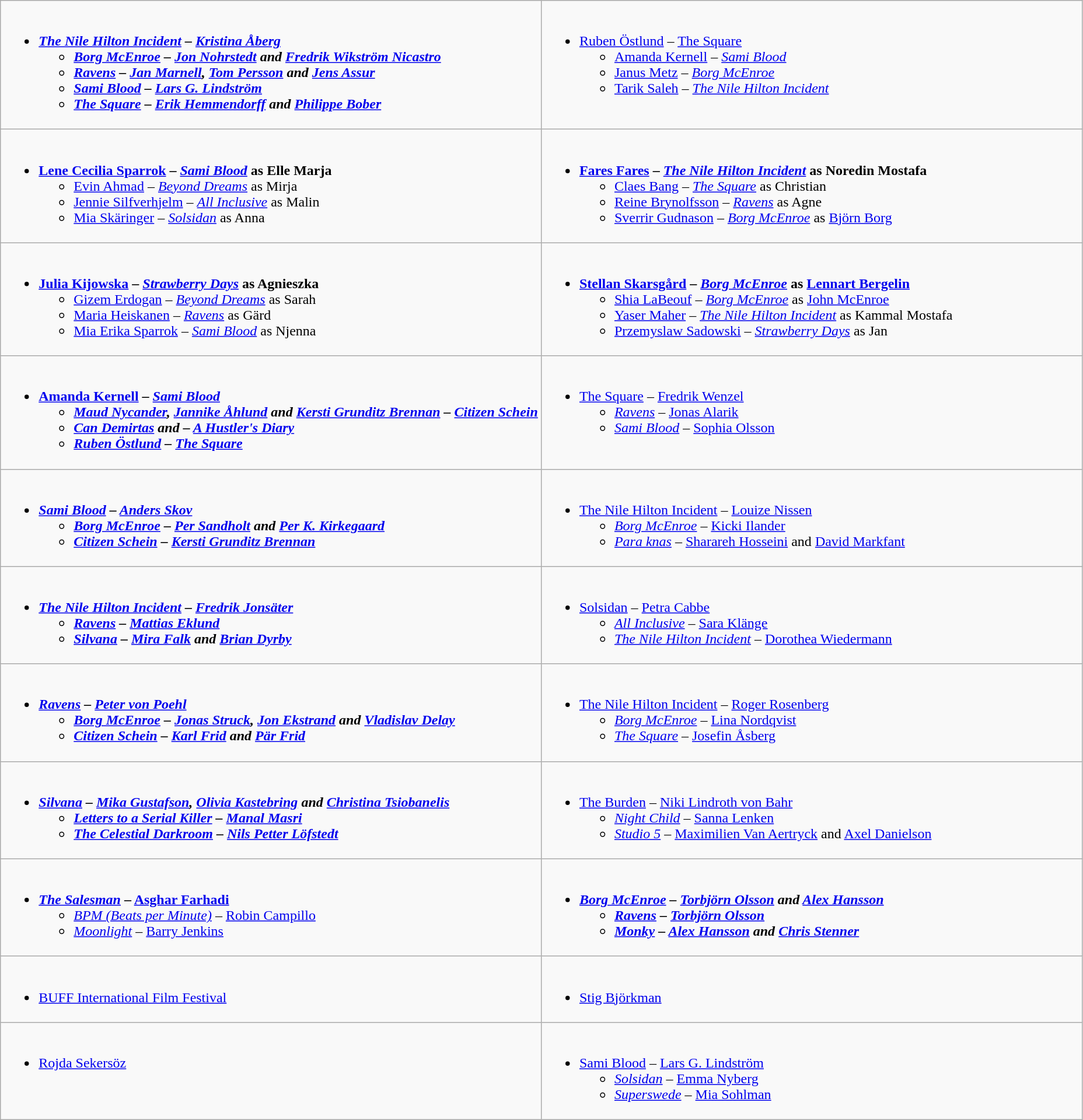<table class=wikitable style="width="150%">
<tr>
<td valign="top" width:50%"><br><ul><li><strong><em><a href='#'>The Nile Hilton Incident</a><em> – <a href='#'>Kristina Åberg</a><strong><ul><li></em><a href='#'>Borg McEnroe</a><em> – <a href='#'>Jon Nohrstedt</a> and <a href='#'>Fredrik Wikström Nicastro</a></li><li></em><a href='#'>Ravens</a><em> – <a href='#'>Jan Marnell</a>, <a href='#'>Tom Persson</a> and <a href='#'>Jens Assur</a></li><li></em><a href='#'>Sami Blood</a><em> – <a href='#'>Lars G. Lindström</a></li><li></em><a href='#'>The Square</a><em> – <a href='#'>Erik Hemmendorff</a> and <a href='#'>Philippe Bober</a></li></ul></li></ul></td>
<td valign="top" width:50%"><br><ul><li></strong><a href='#'>Ruben Östlund</a> – </em><a href='#'>The Square</a></em></strong><ul><li><a href='#'>Amanda Kernell</a> – <em><a href='#'>Sami Blood</a></em></li><li><a href='#'>Janus Metz</a> – <em><a href='#'>Borg McEnroe</a></em></li><li><a href='#'>Tarik Saleh</a> – <em><a href='#'>The Nile Hilton Incident</a></em></li></ul></li></ul></td>
</tr>
<tr>
<td valign="top" width="50%"><br><ul><li><strong><a href='#'>Lene Cecilia Sparrok</a> – <em><a href='#'>Sami Blood</a></em> as Elle Marja</strong><ul><li><a href='#'>Evin Ahmad</a> – <em><a href='#'>Beyond Dreams</a></em> as Mirja</li><li><a href='#'>Jennie Silfverhjelm</a> – <em><a href='#'>All Inclusive</a></em> as Malin</li><li><a href='#'>Mia Skäringer</a> – <em><a href='#'>Solsidan</a></em> as Anna</li></ul></li></ul></td>
<td valign="top" width="50%"><br><ul><li><strong><a href='#'>Fares Fares</a> – <em><a href='#'>The Nile Hilton Incident</a></em> as Noredin Mostafa</strong><ul><li><a href='#'>Claes Bang</a> – <em><a href='#'>The Square</a></em> as Christian</li><li><a href='#'>Reine Brynolfsson</a> – <em><a href='#'>Ravens</a></em> as Agne</li><li><a href='#'>Sverrir Gudnason</a> – <em><a href='#'>Borg McEnroe</a></em> as <a href='#'>Björn Borg</a></li></ul></li></ul></td>
</tr>
<tr>
<td valign="top" width="50%"><br><ul><li><strong><a href='#'>Julia Kijowska</a> – <em><a href='#'>Strawberry Days</a></em> as Agnieszka</strong><ul><li><a href='#'>Gizem Erdogan</a> – <em><a href='#'>Beyond Dreams</a></em> as Sarah</li><li><a href='#'>Maria Heiskanen</a> – <em><a href='#'>Ravens</a></em> as Gärd</li><li><a href='#'>Mia Erika Sparrok</a> – <em><a href='#'>Sami Blood</a></em> as Njenna</li></ul></li></ul></td>
<td valign="top" width="50%"><br><ul><li><strong><a href='#'>Stellan Skarsgård</a> – <em><a href='#'>Borg McEnroe</a></em> as <a href='#'>Lennart Bergelin</a></strong><ul><li><a href='#'>Shia LaBeouf</a> – <em><a href='#'>Borg McEnroe</a></em> as <a href='#'>John McEnroe</a></li><li><a href='#'>Yaser Maher</a> – <em><a href='#'>The Nile Hilton Incident</a></em> as Kammal Mostafa</li><li><a href='#'>Przemyslaw Sadowski</a> – <em><a href='#'>Strawberry Days</a></em> as Jan</li></ul></li></ul></td>
</tr>
<tr>
<td valign="top" width="50%"><br><ul><li><strong><a href='#'>Amanda Kernell</a> – <em><a href='#'>Sami Blood</a><strong><em><ul><li><a href='#'>Maud Nycander</a>, <a href='#'>Jannike Åhlund</a> and <a href='#'>Kersti Grunditz Brennan</a></em> – <a href='#'>Citizen Schein</a><em></li><li><a href='#'>Can Demirtas</a> and  – </em><a href='#'>A Hustler's Diary</a><em></li><li><a href='#'>Ruben Östlund</a> – </em><a href='#'>The Square</a><em></li></ul></li></ul></td>
<td valign="top" width="50%"><br><ul><li></em></strong><a href='#'>The Square</a></em> – <a href='#'>Fredrik Wenzel</a></strong><ul><li><em><a href='#'>Ravens</a></em> – <a href='#'>Jonas Alarik</a></li><li><em><a href='#'>Sami Blood</a></em> – <a href='#'>Sophia Olsson</a></li></ul></li></ul></td>
</tr>
<tr>
<td valign="top" width="50%"><br><ul><li><strong><em><a href='#'>Sami Blood</a><em> – <a href='#'>Anders Skov</a><strong><ul><li></em><a href='#'>Borg McEnroe</a><em> – <a href='#'>Per Sandholt</a> and <a href='#'>Per K. Kirkegaard</a></li><li></em><a href='#'>Citizen Schein</a><em> – <a href='#'>Kersti Grunditz Brennan</a></li></ul></li></ul></td>
<td valign="top" width="50%"><br><ul><li></em></strong><a href='#'>The Nile Hilton Incident</a></em> – <a href='#'>Louize Nissen</a></strong><ul><li><em><a href='#'>Borg McEnroe</a></em> – <a href='#'>Kicki Ilander</a></li><li><em><a href='#'>Para knas</a></em> – <a href='#'>Sharareh Hosseini</a> and <a href='#'>David Markfant</a></li></ul></li></ul></td>
</tr>
<tr>
<td valign="top" width="50%"><br><ul><li><strong><em><a href='#'>The Nile Hilton Incident</a><em> – <a href='#'>Fredrik Jonsäter</a><strong><ul><li></em><a href='#'>Ravens</a><em> – <a href='#'>Mattias Eklund</a></li><li></em><a href='#'>Silvana</a><em> – <a href='#'>Mira Falk</a> and <a href='#'>Brian Dyrby</a></li></ul></li></ul></td>
<td valign="top" width="50%"><br><ul><li></em></strong><a href='#'>Solsidan</a></em> – <a href='#'>Petra Cabbe</a></strong><ul><li><em><a href='#'>All Inclusive</a></em> – <a href='#'>Sara Klänge</a></li><li><em><a href='#'>The Nile Hilton Incident</a></em> – <a href='#'>Dorothea Wiedermann</a></li></ul></li></ul></td>
</tr>
<tr>
<td valign="top" width="50%"><br><ul><li><strong><em><a href='#'>Ravens</a><em> – <a href='#'>Peter von Poehl</a><strong><ul><li></em><a href='#'>Borg McEnroe</a><em> – <a href='#'>Jonas Struck</a>, <a href='#'>Jon Ekstrand</a> and <a href='#'>Vladislav Delay</a></li><li></em><a href='#'>Citizen Schein</a><em> – <a href='#'>Karl Frid</a> and <a href='#'>Pär Frid</a></li></ul></li></ul></td>
<td valign="top" width="50%"><br><ul><li></em></strong><a href='#'>The Nile Hilton Incident</a></em> – <a href='#'>Roger Rosenberg</a></strong><ul><li><em><a href='#'>Borg McEnroe</a></em> – <a href='#'>Lina Nordqvist</a></li><li><em><a href='#'>The Square</a></em> – <a href='#'>Josefin Åsberg</a></li></ul></li></ul></td>
</tr>
<tr>
<td valign="top" width="50%"><br><ul><li><strong><em><a href='#'>Silvana</a><em> – <a href='#'>Mika Gustafson</a>, <a href='#'>Olivia Kastebring</a> and <a href='#'>Christina Tsiobanelis</a><strong><ul><li></em><a href='#'>Letters to a Serial Killer</a><em> – <a href='#'>Manal Masri</a></li><li></em><a href='#'>The Celestial Darkroom</a><em> – <a href='#'>Nils Petter Löfstedt</a></li></ul></li></ul></td>
<td valign="top" width="50%"><br><ul><li></em></strong><a href='#'>The Burden</a></em> – <a href='#'>Niki Lindroth von Bahr</a></strong><ul><li><em><a href='#'>Night Child</a></em> – <a href='#'>Sanna Lenken</a></li><li><em><a href='#'>Studio 5</a></em> – <a href='#'>Maximilien Van Aertryck</a> and <a href='#'>Axel Danielson</a></li></ul></li></ul></td>
</tr>
<tr>
<td valign="top" width="50%"><br><ul><li><strong> <em><a href='#'>The Salesman</a></em> – <a href='#'>Asghar Farhadi</a></strong><ul><li> <em><a href='#'>BPM (Beats per Minute)</a></em> – <a href='#'>Robin Campillo</a></li><li> <em><a href='#'>Moonlight</a></em> – <a href='#'>Barry Jenkins</a></li></ul></li></ul></td>
<td valign="top" width="50%"><br><ul><li><strong><em><a href='#'>Borg McEnroe</a><em> – <a href='#'>Torbjörn Olsson</a> and <a href='#'>Alex Hansson</a><strong><ul><li></em><a href='#'>Ravens</a><em> – <a href='#'>Torbjörn Olsson</a></li><li></em><a href='#'>Monky</a><em> – <a href='#'>Alex Hansson</a> and <a href='#'>Chris Stenner</a></li></ul></li></ul></td>
</tr>
<tr>
<td valign="top" width="50%"><br><ul><li></strong><a href='#'>BUFF International Film Festival</a><strong></li></ul></td>
<td valign="top" width="50%"><br><ul><li></strong><a href='#'>Stig Björkman</a><strong></li></ul></td>
</tr>
<tr>
<td valign="top" width="50%"><br><ul><li></strong><a href='#'>Rojda Sekersöz</a><strong></li></ul></td>
<td valign="top" width="50%"><br><ul><li></em></strong><a href='#'>Sami Blood</a></em> – <a href='#'>Lars G. Lindström</a></strong><ul><li><em><a href='#'>Solsidan</a></em> – <a href='#'>Emma Nyberg</a></li><li><em><a href='#'>Superswede</a></em> – <a href='#'>Mia Sohlman</a></li></ul></li></ul></td>
</tr>
</table>
